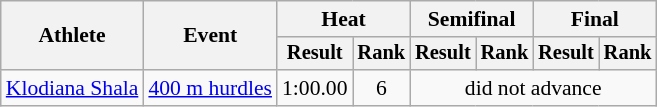<table class="wikitable" style="font-size:90%">
<tr>
<th rowspan="2">Athlete</th>
<th rowspan="2">Event</th>
<th colspan="2">Heat</th>
<th colspan="2">Semifinal</th>
<th colspan="2">Final</th>
</tr>
<tr style="font-size:95%">
<th>Result</th>
<th>Rank</th>
<th>Result</th>
<th>Rank</th>
<th>Result</th>
<th>Rank</th>
</tr>
<tr align=center>
<td align=left><a href='#'>Klodiana Shala</a></td>
<td align=left><a href='#'>400 m hurdles</a></td>
<td>1:00.00</td>
<td>6</td>
<td colspan=4>did not advance</td>
</tr>
</table>
